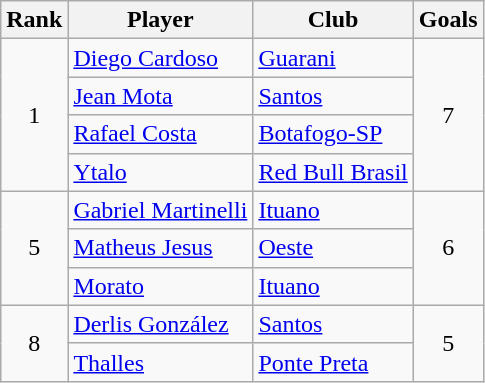<table class="wikitable sortable" style="text-align:center">
<tr>
<th>Rank</th>
<th>Player</th>
<th>Club</th>
<th>Goals</th>
</tr>
<tr>
<td rowspan="4">1</td>
<td align="left"> <a href='#'>Diego Cardoso</a></td>
<td align="left"><a href='#'>Guarani</a></td>
<td rowspan="4">7</td>
</tr>
<tr>
<td align="left"> <a href='#'>Jean Mota</a></td>
<td align="left"><a href='#'>Santos</a></td>
</tr>
<tr>
<td align="left"> <a href='#'>Rafael Costa</a></td>
<td align="left"><a href='#'>Botafogo-SP</a></td>
</tr>
<tr>
<td align="left"> <a href='#'>Ytalo</a></td>
<td align="left"><a href='#'>Red Bull Brasil</a></td>
</tr>
<tr>
<td rowspan="3">5</td>
<td align="left"> <a href='#'>Gabriel Martinelli</a></td>
<td align="left"><a href='#'>Ituano</a></td>
<td rowspan="3">6</td>
</tr>
<tr>
<td align="left"> <a href='#'>Matheus Jesus</a></td>
<td align="left"><a href='#'>Oeste</a></td>
</tr>
<tr>
<td align="left"> <a href='#'>Morato</a></td>
<td align="left"><a href='#'>Ituano</a></td>
</tr>
<tr>
<td rowspan="2">8</td>
<td align="left"> <a href='#'>Derlis González</a></td>
<td align="left"><a href='#'>Santos</a></td>
<td rowspan="2">5</td>
</tr>
<tr>
<td align="left"> <a href='#'>Thalles</a></td>
<td align="left"><a href='#'>Ponte Preta</a></td>
</tr>
</table>
